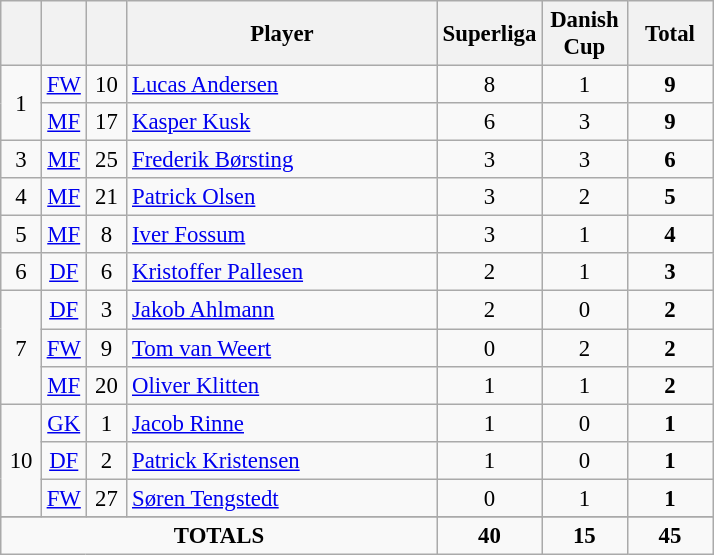<table class="wikitable sortable" style="font-size: 95%; text-align: center;">
<tr>
<th width=20></th>
<th width=20></th>
<th width=20></th>
<th width=200>Player</th>
<th width=50>Superliga</th>
<th width=50>Danish Cup</th>
<th width=50>Total</th>
</tr>
<tr>
<td rowspan=2>1</td>
<td><a href='#'>FW</a></td>
<td>10</td>
<td align=left> <a href='#'>Lucas Andersen</a></td>
<td>8</td>
<td>1</td>
<td><strong>9</strong></td>
</tr>
<tr>
<td><a href='#'>MF</a></td>
<td>17</td>
<td align=left> <a href='#'>Kasper Kusk</a></td>
<td>6</td>
<td>3</td>
<td><strong>9</strong></td>
</tr>
<tr>
<td rowspan=1>3</td>
<td><a href='#'>MF</a></td>
<td>25</td>
<td align=left> <a href='#'>Frederik Børsting</a></td>
<td>3</td>
<td>3</td>
<td><strong>6</strong></td>
</tr>
<tr>
<td rowspan=1>4</td>
<td><a href='#'>MF</a></td>
<td>21</td>
<td align=left> <a href='#'>Patrick Olsen</a></td>
<td>3</td>
<td>2</td>
<td><strong>5</strong></td>
</tr>
<tr>
<td rowspan=1>5</td>
<td><a href='#'>MF</a></td>
<td>8</td>
<td align=left> <a href='#'>Iver Fossum</a></td>
<td>3</td>
<td>1</td>
<td><strong>4</strong></td>
</tr>
<tr>
<td rowspan=1>6</td>
<td><a href='#'>DF</a></td>
<td>6</td>
<td align=left> <a href='#'>Kristoffer Pallesen</a></td>
<td>2</td>
<td>1</td>
<td><strong>3</strong></td>
</tr>
<tr>
<td rowspan=3>7</td>
<td><a href='#'>DF</a></td>
<td>3</td>
<td align=left> <a href='#'>Jakob Ahlmann</a></td>
<td>2</td>
<td>0</td>
<td><strong>2</strong></td>
</tr>
<tr>
<td><a href='#'>FW</a></td>
<td>9</td>
<td align=left> <a href='#'>Tom van Weert</a></td>
<td>0</td>
<td>2</td>
<td><strong>2</strong></td>
</tr>
<tr>
<td><a href='#'>MF</a></td>
<td>20</td>
<td align=left> <a href='#'>Oliver Klitten</a></td>
<td>1</td>
<td>1</td>
<td><strong>2</strong></td>
</tr>
<tr>
<td rowspan=3>10</td>
<td><a href='#'>GK</a></td>
<td>1</td>
<td align=left> <a href='#'>Jacob Rinne</a></td>
<td>1</td>
<td>0</td>
<td><strong>1</strong></td>
</tr>
<tr>
<td><a href='#'>DF</a></td>
<td>2</td>
<td align=left> <a href='#'>Patrick Kristensen</a></td>
<td>1</td>
<td>0</td>
<td><strong>1</strong></td>
</tr>
<tr>
<td><a href='#'>FW</a></td>
<td>27</td>
<td align=left> <a href='#'>Søren Tengstedt</a></td>
<td>0</td>
<td>1</td>
<td><strong>1</strong></td>
</tr>
<tr>
</tr>
<tr>
<td colspan="4"><strong>TOTALS</strong></td>
<td><strong>40</strong></td>
<td><strong>15</strong></td>
<td><strong>45</strong></td>
</tr>
</table>
